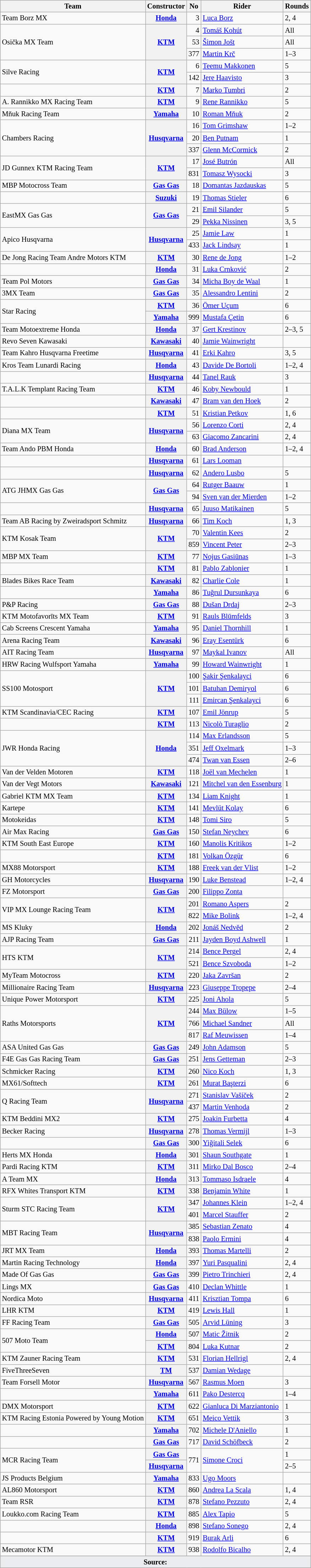<table class="wikitable" style="font-size: 85%;">
<tr>
<th>Team</th>
<th>Constructor</th>
<th>No</th>
<th>Rider</th>
<th>Rounds</th>
</tr>
<tr>
<td>Team Borz MX</td>
<th><a href='#'>Honda</a></th>
<td align="right">3</td>
<td> <a href='#'>Luca Borz</a></td>
<td>2, 4</td>
</tr>
<tr>
<td rowspan=3>Osička MX Team</td>
<th rowspan=3><a href='#'>KTM</a></th>
<td align="right">4</td>
<td> <a href='#'>Tomáš Kohút</a></td>
<td>All</td>
</tr>
<tr>
<td align="right">53</td>
<td> <a href='#'>Šimon Jošt</a></td>
<td>All</td>
</tr>
<tr>
<td align="right">377</td>
<td> <a href='#'>Martin Krč</a></td>
<td>1–3</td>
</tr>
<tr>
<td rowspan=2>Silve Racing</td>
<th rowspan=2><a href='#'>KTM</a></th>
<td align="right">6</td>
<td> <a href='#'>Teemu Makkonen</a></td>
<td>5</td>
</tr>
<tr>
<td align="right">142</td>
<td> <a href='#'>Jere Haavisto</a></td>
<td>3</td>
</tr>
<tr>
<td></td>
<th><a href='#'>KTM</a></th>
<td align="right">7</td>
<td> <a href='#'>Marko Tumbri</a></td>
<td>2</td>
</tr>
<tr>
<td>A. Rannikko MX Racing Team</td>
<th><a href='#'>KTM</a></th>
<td align="right">9</td>
<td> <a href='#'>Rene Rannikko</a></td>
<td>5</td>
</tr>
<tr>
<td>Mňuk Racing Team</td>
<th><a href='#'>Yamaha</a></th>
<td align="right">10</td>
<td> <a href='#'>Roman Mňuk</a></td>
<td>2</td>
</tr>
<tr>
<td rowspan=3>Chambers Racing</td>
<th rowspan=3><a href='#'>Husqvarna</a></th>
<td align="right">16</td>
<td> <a href='#'>Tom Grimshaw</a></td>
<td>1–2</td>
</tr>
<tr>
<td align="right">20</td>
<td> <a href='#'>Ben Putnam</a></td>
<td>1</td>
</tr>
<tr>
<td align="right">337</td>
<td> <a href='#'>Glenn McCormick</a></td>
<td>2</td>
</tr>
<tr>
<td rowspan=2>JD Gunnex KTM Racing Team</td>
<th rowspan=2><a href='#'>KTM</a></th>
<td align="right">17</td>
<td> <a href='#'>José Butrón</a></td>
<td>All</td>
</tr>
<tr>
<td align="right">831</td>
<td> <a href='#'>Tomasz Wysocki</a></td>
<td>3</td>
</tr>
<tr>
<td>MBP Motocross Team</td>
<th><a href='#'>Gas Gas</a></th>
<td align="right">18</td>
<td> <a href='#'>Domantas Jazdauskas</a></td>
<td>5</td>
</tr>
<tr>
<td></td>
<th><a href='#'>Suzuki</a></th>
<td align="right">19</td>
<td> <a href='#'>Thomas Stieler</a></td>
<td>6</td>
</tr>
<tr>
<td rowspan=2>EastMX Gas Gas</td>
<th rowspan=2><a href='#'>Gas Gas</a></th>
<td align="right">21</td>
<td> <a href='#'>Emil Silander</a></td>
<td>5</td>
</tr>
<tr>
<td align="right">29</td>
<td> <a href='#'>Pekka Nissinen</a></td>
<td>3, 5</td>
</tr>
<tr>
<td rowspan=2>Apico Husqvarna</td>
<th rowspan=2><a href='#'>Husqvarna</a></th>
<td align="right">25</td>
<td> <a href='#'>Jamie Law</a></td>
<td>1</td>
</tr>
<tr>
<td align="right">433</td>
<td> <a href='#'>Jack Lindsay</a></td>
<td>1</td>
</tr>
<tr>
<td>De Jong Racing Team Andre Motors KTM</td>
<th><a href='#'>KTM</a></th>
<td align="right">30</td>
<td> <a href='#'>Rene de Jong</a></td>
<td>1–2</td>
</tr>
<tr>
<td></td>
<th><a href='#'>Honda</a></th>
<td align="right">31</td>
<td> <a href='#'>Luka Crnković</a></td>
<td>2</td>
</tr>
<tr>
<td>Team Pol Motors</td>
<th><a href='#'>Gas Gas</a></th>
<td align="right">34</td>
<td> <a href='#'>Micha Boy de Waal</a></td>
<td>1</td>
</tr>
<tr>
<td>3MX Team</td>
<th><a href='#'>Gas Gas</a></th>
<td align="right">35</td>
<td> <a href='#'>Alessandro Lentini</a></td>
<td>2</td>
</tr>
<tr>
<td rowspan=2>Star Racing</td>
<th><a href='#'>KTM</a></th>
<td align="right">36</td>
<td> <a href='#'>Ömer Uçum</a></td>
<td>6</td>
</tr>
<tr>
<th><a href='#'>Yamaha</a></th>
<td align="right">999</td>
<td> <a href='#'>Mustafa Çetin</a></td>
<td>6</td>
</tr>
<tr>
<td>Team Motoextreme Honda</td>
<th><a href='#'>Honda</a></th>
<td align="right">37</td>
<td> <a href='#'>Gert Krestinov</a></td>
<td>2–3, 5</td>
</tr>
<tr>
<td>Revo Seven Kawasaki</td>
<th><a href='#'>Kawasaki</a></th>
<td align="right">40</td>
<td> <a href='#'>Jamie Wainwright</a></td>
<td></td>
</tr>
<tr>
<td>Team Kahro Husqvarna Freetime</td>
<th><a href='#'>Husqvarna</a></th>
<td align="right">41</td>
<td> <a href='#'>Erki Kahro</a></td>
<td>3, 5</td>
</tr>
<tr>
<td>Kros Team Lunardi Racing</td>
<th><a href='#'>Honda</a></th>
<td align="right">43</td>
<td> <a href='#'>Davide De Bortoli</a></td>
<td>1–2, 4</td>
</tr>
<tr>
<td></td>
<th><a href='#'>Husqvarna</a></th>
<td align="right">44</td>
<td> <a href='#'>Tanel Rauk</a></td>
<td>3</td>
</tr>
<tr>
<td>T.A.L.K Templant Racing Team</td>
<th><a href='#'>KTM</a></th>
<td align="right">46</td>
<td> <a href='#'>Koby Newbould</a></td>
<td>1</td>
</tr>
<tr>
<td></td>
<th><a href='#'>Kawasaki</a></th>
<td align="right">47</td>
<td> <a href='#'>Bram van den Hoek</a></td>
<td>2</td>
</tr>
<tr>
<td></td>
<th><a href='#'>KTM</a></th>
<td align="right">51</td>
<td> <a href='#'>Kristian Petkov</a></td>
<td>1, 6</td>
</tr>
<tr>
<td rowspan=2>Diana MX Team</td>
<th rowspan=2><a href='#'>Husqvarna</a></th>
<td align="right">56</td>
<td> <a href='#'>Lorenzo Corti</a></td>
<td>2, 4</td>
</tr>
<tr>
<td align="right">63</td>
<td> <a href='#'>Giacomo Zancarini</a></td>
<td>2, 4</td>
</tr>
<tr>
<td>Team Ando PBM Honda</td>
<th><a href='#'>Honda</a></th>
<td align="right">60</td>
<td> <a href='#'>Brad Anderson</a></td>
<td>1–2, 4</td>
</tr>
<tr>
<td></td>
<th><a href='#'>Husqvarna</a></th>
<td align="right">61</td>
<td> <a href='#'>Lars Looman</a></td>
<td></td>
</tr>
<tr>
<td></td>
<th><a href='#'>Husqvarna</a></th>
<td align="right">62</td>
<td> <a href='#'>Andero Lusbo</a></td>
<td>5</td>
</tr>
<tr>
<td rowspan=2>ATG JHMX Gas Gas</td>
<th rowspan=2><a href='#'>Gas Gas</a></th>
<td align="right">64</td>
<td> <a href='#'>Rutger Baauw</a></td>
<td>1</td>
</tr>
<tr>
<td align="right">94</td>
<td> <a href='#'>Sven van der Mierden</a></td>
<td>1–2</td>
</tr>
<tr>
<td></td>
<th><a href='#'>Husqvarna</a></th>
<td align="right">65</td>
<td> <a href='#'>Juuso Matikainen</a></td>
<td>5</td>
</tr>
<tr>
<td>Team AB Racing by Zweiradsport Schmitz</td>
<th><a href='#'>Husqvarna</a></th>
<td align="right">66</td>
<td> <a href='#'>Tim Koch</a></td>
<td>1, 3</td>
</tr>
<tr>
<td rowspan=2>KTM Kosak Team</td>
<th rowspan=2><a href='#'>KTM</a></th>
<td align="right">70</td>
<td> <a href='#'>Valentin Kees</a></td>
<td>2</td>
</tr>
<tr>
<td align="right">859</td>
<td> <a href='#'>Vincent Peter</a></td>
<td>2–3</td>
</tr>
<tr>
<td>MBP MX Team</td>
<th><a href='#'>KTM</a></th>
<td align="right">77</td>
<td> <a href='#'>Nojus Gasiūnas</a></td>
<td>1–3</td>
</tr>
<tr>
<td></td>
<th><a href='#'>KTM</a></th>
<td align="right">81</td>
<td> <a href='#'>Pablo Zablonier</a></td>
<td>1</td>
</tr>
<tr>
<td>Blades Bikes Race Team</td>
<th><a href='#'>Kawasaki</a></th>
<td align="right">82</td>
<td> <a href='#'>Charlie Cole</a></td>
<td>1</td>
</tr>
<tr>
<td></td>
<th><a href='#'>Yamaha</a></th>
<td align="right">86</td>
<td> <a href='#'>Tuğrul Dursunkaya</a></td>
<td>6</td>
</tr>
<tr>
<td>P&P Racing</td>
<th><a href='#'>Gas Gas</a></th>
<td align="right">88</td>
<td> <a href='#'>Dušan Drdaj</a></td>
<td>2–3</td>
</tr>
<tr>
<td>KTM Motofavorīts MX Team</td>
<th><a href='#'>KTM</a></th>
<td align="right">91</td>
<td> <a href='#'>Rauls Blūmfelds</a></td>
<td>3</td>
</tr>
<tr>
<td>Cab Screens Crescent Yamaha</td>
<th><a href='#'>Yamaha</a></th>
<td align="right">95</td>
<td> <a href='#'>Daniel Thornhill</a></td>
<td>1</td>
</tr>
<tr>
<td>Arena Racing Team</td>
<th><a href='#'>Kawasaki</a></th>
<td align="right">96</td>
<td> <a href='#'>Eray Esentürk</a></td>
<td>6</td>
</tr>
<tr>
<td>AIT Racing Team</td>
<th><a href='#'>Husqvarna</a></th>
<td align="right">97</td>
<td> <a href='#'>Maykal Ivanov</a></td>
<td>All</td>
</tr>
<tr>
<td>HRW Racing Wulfsport Yamaha</td>
<th><a href='#'>Yamaha</a></th>
<td align="right">99</td>
<td> <a href='#'>Howard Wainwright</a></td>
<td>1</td>
</tr>
<tr>
<td rowspan=3>SS100 Motosport</td>
<th rowspan=3><a href='#'>KTM</a></th>
<td align="right">100</td>
<td> <a href='#'>Şakir Şenkalayci</a></td>
<td>6</td>
</tr>
<tr>
<td align="right">101</td>
<td> <a href='#'>Batuhan Demiryol</a></td>
<td>6</td>
</tr>
<tr>
<td align="right">111</td>
<td> <a href='#'>Emircan Şenkalayci</a></td>
<td>6</td>
</tr>
<tr>
<td>KTM Scandinavia/CEC Racing</td>
<th><a href='#'>KTM</a></th>
<td align="right">107</td>
<td> <a href='#'>Emil Jönrup</a></td>
<td>5</td>
</tr>
<tr>
<td></td>
<th><a href='#'>KTM</a></th>
<td align="right">113</td>
<td> <a href='#'>Nicolò Turaglio</a></td>
<td>2</td>
</tr>
<tr>
<td rowspan=3>JWR Honda Racing</td>
<th rowspan=3><a href='#'>Honda</a></th>
<td align="right">114</td>
<td> <a href='#'>Max Erlandsson</a></td>
<td>5</td>
</tr>
<tr>
<td align="right">351</td>
<td> <a href='#'>Jeff Oxelmark</a></td>
<td>1–3</td>
</tr>
<tr>
<td align="right">474</td>
<td> <a href='#'>Twan van Essen</a></td>
<td>2–6</td>
</tr>
<tr>
<td>Van der Velden Motoren</td>
<th><a href='#'>KTM</a></th>
<td align="right">118</td>
<td> <a href='#'>Joël van Mechelen</a></td>
<td>1</td>
</tr>
<tr>
<td>Van der Vegt Motors</td>
<th><a href='#'>Kawasaki</a></th>
<td align="right">121</td>
<td> <a href='#'>Mitchel van den Essenburg</a></td>
<td>1</td>
</tr>
<tr>
<td>Gabriel KTM MX Team</td>
<th><a href='#'>KTM</a></th>
<td align="right">134</td>
<td> <a href='#'>Liam Knight</a></td>
<td>1</td>
</tr>
<tr>
<td>Kartepe</td>
<th><a href='#'>KTM</a></th>
<td align="right">141</td>
<td> <a href='#'>Mevlüt Kolay</a></td>
<td>6</td>
</tr>
<tr>
<td>Motokeidas</td>
<th><a href='#'>KTM</a></th>
<td align="right">148</td>
<td> <a href='#'>Tomi Siro</a></td>
<td>5</td>
</tr>
<tr>
<td>Air Max Racing</td>
<th><a href='#'>Gas Gas</a></th>
<td align="right">150</td>
<td> <a href='#'>Stefan Neychev</a></td>
<td>6</td>
</tr>
<tr>
<td>KTM South East Europe</td>
<th><a href='#'>KTM</a></th>
<td align="right">160</td>
<td> <a href='#'>Manolis Kritikos</a></td>
<td>1–2</td>
</tr>
<tr>
<td></td>
<th><a href='#'>KTM</a></th>
<td align="right">181</td>
<td> <a href='#'>Volkan Özgür</a></td>
<td>6</td>
</tr>
<tr>
<td>MX88 Motorsport</td>
<th><a href='#'>KTM</a></th>
<td align="right">188</td>
<td> <a href='#'>Freek van der Vlist</a></td>
<td>1–2</td>
</tr>
<tr>
<td>GH Motorcycles</td>
<th><a href='#'>Husqvarna</a></th>
<td align="right">190</td>
<td> <a href='#'>Luke Benstead</a></td>
<td>1–2, 4</td>
</tr>
<tr>
<td>FZ Motorsport</td>
<th><a href='#'>Gas Gas</a></th>
<td align="right">200</td>
<td> <a href='#'>Filippo Zonta</a></td>
<td></td>
</tr>
<tr>
<td rowspan=2>VIP MX Lounge Racing Team</td>
<th rowspan=2><a href='#'>KTM</a></th>
<td align="right">201</td>
<td> <a href='#'>Romano Aspers</a></td>
<td>2</td>
</tr>
<tr>
<td align="right">822</td>
<td> <a href='#'>Mike Bolink</a></td>
<td>1–2, 4</td>
</tr>
<tr>
<td>MS Kluky</td>
<th><a href='#'>Honda</a></th>
<td align="right">202</td>
<td> <a href='#'>Jonáš Nedvěd</a></td>
<td>2</td>
</tr>
<tr>
<td>AJP Racing Team</td>
<th><a href='#'>Gas Gas</a></th>
<td align="right">211</td>
<td> <a href='#'>Jayden Boyd Ashwell</a></td>
<td>1</td>
</tr>
<tr>
<td rowspan=2>HTS KTM</td>
<th rowspan=2><a href='#'>KTM</a></th>
<td align="right">214</td>
<td> <a href='#'>Bence Pergel</a></td>
<td>2, 4</td>
</tr>
<tr>
<td align="right">521</td>
<td> <a href='#'>Bence Szvoboda</a></td>
<td>1–2</td>
</tr>
<tr>
<td>MyTeam Motocross</td>
<th><a href='#'>KTM</a></th>
<td align="right">220</td>
<td> <a href='#'>Jaka Završan</a></td>
<td>2</td>
</tr>
<tr>
<td>Millionaire Racing Team</td>
<th><a href='#'>Husqvarna</a></th>
<td align="right">223</td>
<td> <a href='#'>Giuseppe Tropepe</a></td>
<td>2–4</td>
</tr>
<tr>
<td>Unique Power Motorsport</td>
<th><a href='#'>KTM</a></th>
<td align="right">225</td>
<td> <a href='#'>Joni Ahola</a></td>
<td>5</td>
</tr>
<tr>
<td rowspan=3>Raths Motorsports</td>
<th rowspan=3><a href='#'>KTM</a></th>
<td align="right">244</td>
<td> <a href='#'>Max Bülow</a></td>
<td>1–5</td>
</tr>
<tr>
<td align="right">766</td>
<td> <a href='#'>Michael Sandner</a></td>
<td>All</td>
</tr>
<tr>
<td align="right">817</td>
<td> <a href='#'>Raf Meuwissen</a></td>
<td>1–4</td>
</tr>
<tr>
<td>ASA United Gas Gas</td>
<th><a href='#'>Gas Gas</a></th>
<td align="right">249</td>
<td> <a href='#'>John Adamson</a></td>
<td>5</td>
</tr>
<tr>
<td>F4E Gas Gas Racing Team</td>
<th><a href='#'>Gas Gas</a></th>
<td align="right">251</td>
<td> <a href='#'>Jens Getteman</a></td>
<td>2–3</td>
</tr>
<tr>
<td>Schmicker Racing</td>
<th><a href='#'>KTM</a></th>
<td align="right">260</td>
<td> <a href='#'>Nico Koch</a></td>
<td>1, 3</td>
</tr>
<tr>
<td>MX61/Softtech</td>
<th><a href='#'>KTM</a></th>
<td align="right">261</td>
<td> <a href='#'>Murat Başterzi</a></td>
<td>6</td>
</tr>
<tr>
<td rowspan=2>Q Racing Team</td>
<th rowspan=2><a href='#'>Husqvarna</a></th>
<td align="right">271</td>
<td> <a href='#'>Stanislav Vašíček</a></td>
<td>2</td>
</tr>
<tr>
<td align="right">437</td>
<td> <a href='#'>Martin Venhoda</a></td>
<td>2</td>
</tr>
<tr>
<td>KTM Beddini MX2</td>
<th><a href='#'>KTM</a></th>
<td align="right">275</td>
<td> <a href='#'>Joakin Furbetta</a></td>
<td>4</td>
</tr>
<tr>
<td>Becker Racing</td>
<th><a href='#'>Husqvarna</a></th>
<td align="right">278</td>
<td> <a href='#'>Thomas Vermijl</a></td>
<td>1–3</td>
</tr>
<tr>
<td></td>
<th><a href='#'>Gas Gas</a></th>
<td align="right">300</td>
<td> <a href='#'>Yiğitali Selek</a></td>
<td>6</td>
</tr>
<tr>
<td>Herts MX Honda</td>
<th><a href='#'>Honda</a></th>
<td align="right">301</td>
<td> <a href='#'>Shaun Southgate</a></td>
<td>1</td>
</tr>
<tr>
<td>Pardi Racing KTM</td>
<th><a href='#'>KTM</a></th>
<td align="right">311</td>
<td> <a href='#'>Mirko Dal Bosco</a></td>
<td>2–4</td>
</tr>
<tr>
<td>A Team MX</td>
<th><a href='#'>Honda</a></th>
<td align="right">313</td>
<td> <a href='#'>Tommaso Isdraele</a></td>
<td>4</td>
</tr>
<tr>
<td>RFX Whites Transport KTM</td>
<th><a href='#'>KTM</a></th>
<td align="right">338</td>
<td> <a href='#'>Benjamin White</a></td>
<td>1</td>
</tr>
<tr>
<td rowspan=2>Sturm STC Racing Team</td>
<th rowspan=2><a href='#'>KTM</a></th>
<td align="right">347</td>
<td> <a href='#'>Johannes Klein</a></td>
<td>1–2, 4</td>
</tr>
<tr>
<td align="right">401</td>
<td> <a href='#'>Marcel Stauffer</a></td>
<td>2</td>
</tr>
<tr>
<td rowspan=2>MBT Racing Team</td>
<th rowspan=2><a href='#'>Husqvarna</a></th>
<td align="right">385</td>
<td> <a href='#'>Sebastian Zenato</a></td>
<td>4</td>
</tr>
<tr>
<td align="right">838</td>
<td> <a href='#'>Paolo Ermini</a></td>
<td>4</td>
</tr>
<tr>
<td>JRT MX Team</td>
<th><a href='#'>Honda</a></th>
<td align="right">393</td>
<td> <a href='#'>Thomas Martelli</a></td>
<td>2</td>
</tr>
<tr>
<td>Martin Racing Technology</td>
<th><a href='#'>Honda</a></th>
<td align="right">397</td>
<td> <a href='#'>Yuri Pasqualini</a></td>
<td>2, 4</td>
</tr>
<tr>
<td>Made Of Gas Gas</td>
<th><a href='#'>Gas Gas</a></th>
<td align="right">399</td>
<td> <a href='#'>Pietro Trinchieri</a></td>
<td>2, 4</td>
</tr>
<tr>
<td>Lings MX</td>
<th><a href='#'>Gas Gas</a></th>
<td align="right">410</td>
<td> <a href='#'>Declan Whittle</a></td>
<td>1</td>
</tr>
<tr>
<td>Nordica Moto</td>
<th><a href='#'>Husqvarna</a></th>
<td align="right">411</td>
<td> <a href='#'>Krisztian Tompa</a></td>
<td>6</td>
</tr>
<tr>
<td>LHR KTM</td>
<th><a href='#'>KTM</a></th>
<td align="right">419</td>
<td> <a href='#'>Lewis Hall</a></td>
<td>1</td>
</tr>
<tr>
<td>FF Racing Team</td>
<th><a href='#'>Gas Gas</a></th>
<td align="right">505</td>
<td> <a href='#'>Arvid Lüning</a></td>
<td>3</td>
</tr>
<tr>
<td rowspan=2>507 Moto Team</td>
<th><a href='#'>Honda</a></th>
<td align="right">507</td>
<td> <a href='#'>Matic Žitnik</a></td>
<td>2</td>
</tr>
<tr>
<th><a href='#'>KTM</a></th>
<td align="right">804</td>
<td> <a href='#'>Luka Kutnar</a></td>
<td>2</td>
</tr>
<tr>
<td>KTM Zauner Racing Team</td>
<th><a href='#'>KTM</a></th>
<td align="right">531</td>
<td> <a href='#'>Florian Hellrigl</a></td>
<td>2, 4</td>
</tr>
<tr>
<td>FiveThreeSeven</td>
<th><a href='#'>TM</a></th>
<td align="right">537</td>
<td> <a href='#'>Damian Wedage</a></td>
<td></td>
</tr>
<tr>
<td>Team Forsell Motor</td>
<th><a href='#'>Husqvarna</a></th>
<td align="right">567</td>
<td> <a href='#'>Rasmus Moen</a></td>
<td>3</td>
</tr>
<tr>
<td></td>
<th><a href='#'>Yamaha</a></th>
<td align="right">611</td>
<td> <a href='#'>Pako Destercq</a></td>
<td>1–4</td>
</tr>
<tr>
<td>DMX Motorsport</td>
<th><a href='#'>KTM</a></th>
<td align="right">622</td>
<td> <a href='#'>Gianluca Di Marziantonio</a></td>
<td>1</td>
</tr>
<tr>
<td>KTM Racing Estonia Powered by Young Motion</td>
<th><a href='#'>KTM</a></th>
<td align="right">651</td>
<td> <a href='#'>Meico Vettik</a></td>
<td>3</td>
</tr>
<tr>
<td></td>
<th><a href='#'>Yamaha</a></th>
<td align="right">702</td>
<td> <a href='#'>Michele D'Aniello</a></td>
<td>1</td>
</tr>
<tr>
<td></td>
<th><a href='#'>Gas Gas</a></th>
<td align="right">717</td>
<td> <a href='#'>David Schöfbeck</a></td>
<td>2</td>
</tr>
<tr>
<td rowspan=2>MCR Racing Team</td>
<th><a href='#'>Gas Gas</a></th>
<td rowspan=2 align="right">771</td>
<td rowspan=2> <a href='#'>Simone Croci</a></td>
<td>1</td>
</tr>
<tr>
<th><a href='#'>Husqvarna</a></th>
<td>2–5</td>
</tr>
<tr>
<td>JS Products Belgium</td>
<th><a href='#'>Yamaha</a></th>
<td align="right">833</td>
<td> <a href='#'>Ugo Moors</a></td>
<td></td>
</tr>
<tr>
<td>AL860 Motorsport</td>
<th><a href='#'>KTM</a></th>
<td align="right">860</td>
<td> <a href='#'>Andrea La Scala</a></td>
<td>1, 4</td>
</tr>
<tr>
<td>Team RSR</td>
<th><a href='#'>KTM</a></th>
<td align="right">878</td>
<td> <a href='#'>Stefano Pezzuto</a></td>
<td>2, 4</td>
</tr>
<tr>
<td>Loukko.com Racing Team</td>
<th><a href='#'>KTM</a></th>
<td align="right">885</td>
<td> <a href='#'>Alex Tapio</a></td>
<td>5</td>
</tr>
<tr>
<td></td>
<th><a href='#'>Honda</a></th>
<td align="right">898</td>
<td> <a href='#'>Stefano Sonego</a></td>
<td>2, 4</td>
</tr>
<tr>
<td></td>
<th><a href='#'>KTM</a></th>
<td align="right">919</td>
<td> <a href='#'>Burak Arli</a></td>
<td>6</td>
</tr>
<tr>
<td>Mecamotor KTM</td>
<th><a href='#'>KTM</a></th>
<td align="right">938</td>
<td> <a href='#'>Rodolfo Bicalho</a></td>
<td>2, 4</td>
</tr>
<tr>
</tr>
<tr class="sortbottom">
<td colspan=5 align="bottom" style="background-color:#EAECF0; text-align:center"><strong>Source:</strong></td>
</tr>
</table>
